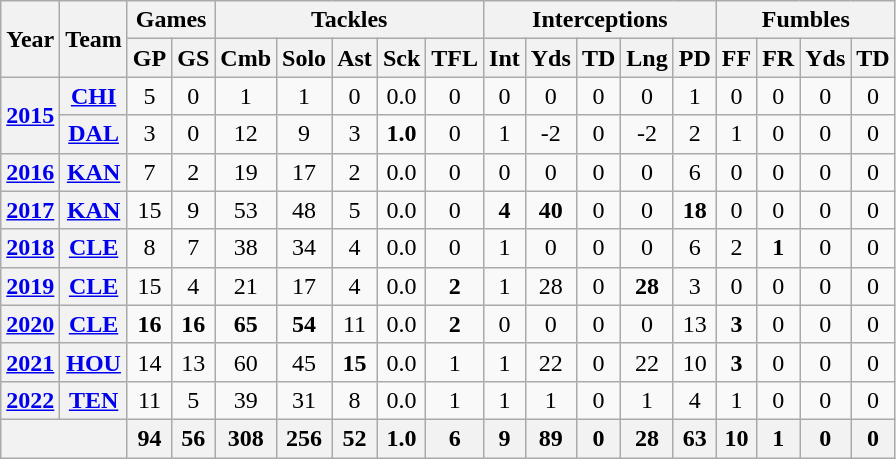<table class="wikitable" style="text-align:center">
<tr>
<th rowspan="2">Year</th>
<th rowspan="2">Team</th>
<th colspan="2">Games</th>
<th colspan="5">Tackles</th>
<th colspan="5">Interceptions</th>
<th colspan="4">Fumbles</th>
</tr>
<tr>
<th>GP</th>
<th>GS</th>
<th>Cmb</th>
<th>Solo</th>
<th>Ast</th>
<th>Sck</th>
<th>TFL</th>
<th>Int</th>
<th>Yds</th>
<th>TD</th>
<th>Lng</th>
<th>PD</th>
<th>FF</th>
<th>FR</th>
<th>Yds</th>
<th>TD</th>
</tr>
<tr>
<th rowspan="2"><a href='#'>2015</a></th>
<th><a href='#'>CHI</a></th>
<td>5</td>
<td>0</td>
<td>1</td>
<td>1</td>
<td>0</td>
<td>0.0</td>
<td>0</td>
<td>0</td>
<td>0</td>
<td>0</td>
<td>0</td>
<td>1</td>
<td>0</td>
<td>0</td>
<td>0</td>
<td>0</td>
</tr>
<tr>
<th><a href='#'>DAL</a></th>
<td>3</td>
<td>0</td>
<td>12</td>
<td>9</td>
<td>3</td>
<td><strong>1.0</strong></td>
<td>0</td>
<td>1</td>
<td>-2</td>
<td>0</td>
<td>-2</td>
<td>2</td>
<td>1</td>
<td>0</td>
<td>0</td>
<td>0</td>
</tr>
<tr>
<th><a href='#'>2016</a></th>
<th><a href='#'>KAN</a></th>
<td>7</td>
<td>2</td>
<td>19</td>
<td>17</td>
<td>2</td>
<td>0.0</td>
<td>0</td>
<td>0</td>
<td>0</td>
<td>0</td>
<td>0</td>
<td>6</td>
<td>0</td>
<td>0</td>
<td>0</td>
<td>0</td>
</tr>
<tr>
<th><a href='#'>2017</a></th>
<th><a href='#'>KAN</a></th>
<td>15</td>
<td>9</td>
<td>53</td>
<td>48</td>
<td>5</td>
<td>0.0</td>
<td>0</td>
<td><strong>4</strong></td>
<td><strong>40</strong></td>
<td>0</td>
<td>0</td>
<td><strong>18</strong></td>
<td>0</td>
<td>0</td>
<td>0</td>
<td>0</td>
</tr>
<tr>
<th><a href='#'>2018</a></th>
<th><a href='#'>CLE</a></th>
<td>8</td>
<td>7</td>
<td>38</td>
<td>34</td>
<td>4</td>
<td>0.0</td>
<td>0</td>
<td>1</td>
<td>0</td>
<td>0</td>
<td>0</td>
<td>6</td>
<td>2</td>
<td><strong>1</strong></td>
<td>0</td>
<td>0</td>
</tr>
<tr>
<th><a href='#'>2019</a></th>
<th><a href='#'>CLE</a></th>
<td>15</td>
<td>4</td>
<td>21</td>
<td>17</td>
<td>4</td>
<td>0.0</td>
<td><strong>2</strong></td>
<td>1</td>
<td>28</td>
<td>0</td>
<td><strong>28</strong></td>
<td>3</td>
<td>0</td>
<td>0</td>
<td>0</td>
<td>0</td>
</tr>
<tr>
<th><a href='#'>2020</a></th>
<th><a href='#'>CLE</a></th>
<td><strong>16</strong></td>
<td><strong>16</strong></td>
<td><strong>65</strong></td>
<td><strong>54</strong></td>
<td>11</td>
<td>0.0</td>
<td><strong>2</strong></td>
<td>0</td>
<td>0</td>
<td>0</td>
<td>0</td>
<td>13</td>
<td><strong>3</strong></td>
<td>0</td>
<td>0</td>
<td>0</td>
</tr>
<tr>
<th><a href='#'>2021</a></th>
<th><a href='#'>HOU</a></th>
<td>14</td>
<td>13</td>
<td>60</td>
<td>45</td>
<td><strong>15</strong></td>
<td>0.0</td>
<td>1</td>
<td>1</td>
<td>22</td>
<td>0</td>
<td>22</td>
<td>10</td>
<td><strong>3</strong></td>
<td>0</td>
<td>0</td>
<td>0</td>
</tr>
<tr>
<th><a href='#'>2022</a></th>
<th><a href='#'>TEN</a></th>
<td>11</td>
<td>5</td>
<td>39</td>
<td>31</td>
<td>8</td>
<td>0.0</td>
<td>1</td>
<td>1</td>
<td>1</td>
<td>0</td>
<td>1</td>
<td>4</td>
<td>1</td>
<td>0</td>
<td>0</td>
<td>0</td>
</tr>
<tr>
<th colspan="2"></th>
<th>94</th>
<th>56</th>
<th>308</th>
<th>256</th>
<th>52</th>
<th>1.0</th>
<th>6</th>
<th>9</th>
<th>89</th>
<th>0</th>
<th>28</th>
<th>63</th>
<th>10</th>
<th>1</th>
<th>0</th>
<th>0</th>
</tr>
</table>
